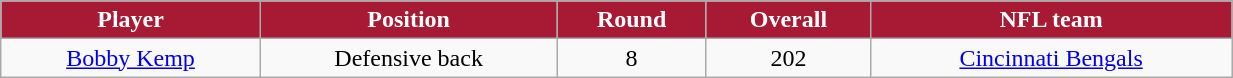<table class="wikitable" width="65%">
<tr align="center" style="background:#A81933;color:#FFFFFF;">
<td><strong>Player</strong></td>
<td><strong>Position</strong></td>
<td><strong>Round</strong></td>
<td><strong>Overall</strong></td>
<td><strong>NFL team</strong></td>
</tr>
<tr align="center" bgcolor="">
<td><a href='#'>Bobby Kemp</a></td>
<td>Defensive back</td>
<td>8</td>
<td>202</td>
<td><a href='#'>Cincinnati Bengals</a></td>
</tr>
</table>
